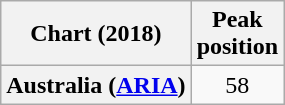<table class="wikitable plainrowheaders" style="text-align:center">
<tr>
<th scope="col">Chart (2018)</th>
<th scope="col">Peak<br>position</th>
</tr>
<tr>
<th scope="row">Australia (<a href='#'>ARIA</a>)</th>
<td>58</td>
</tr>
</table>
